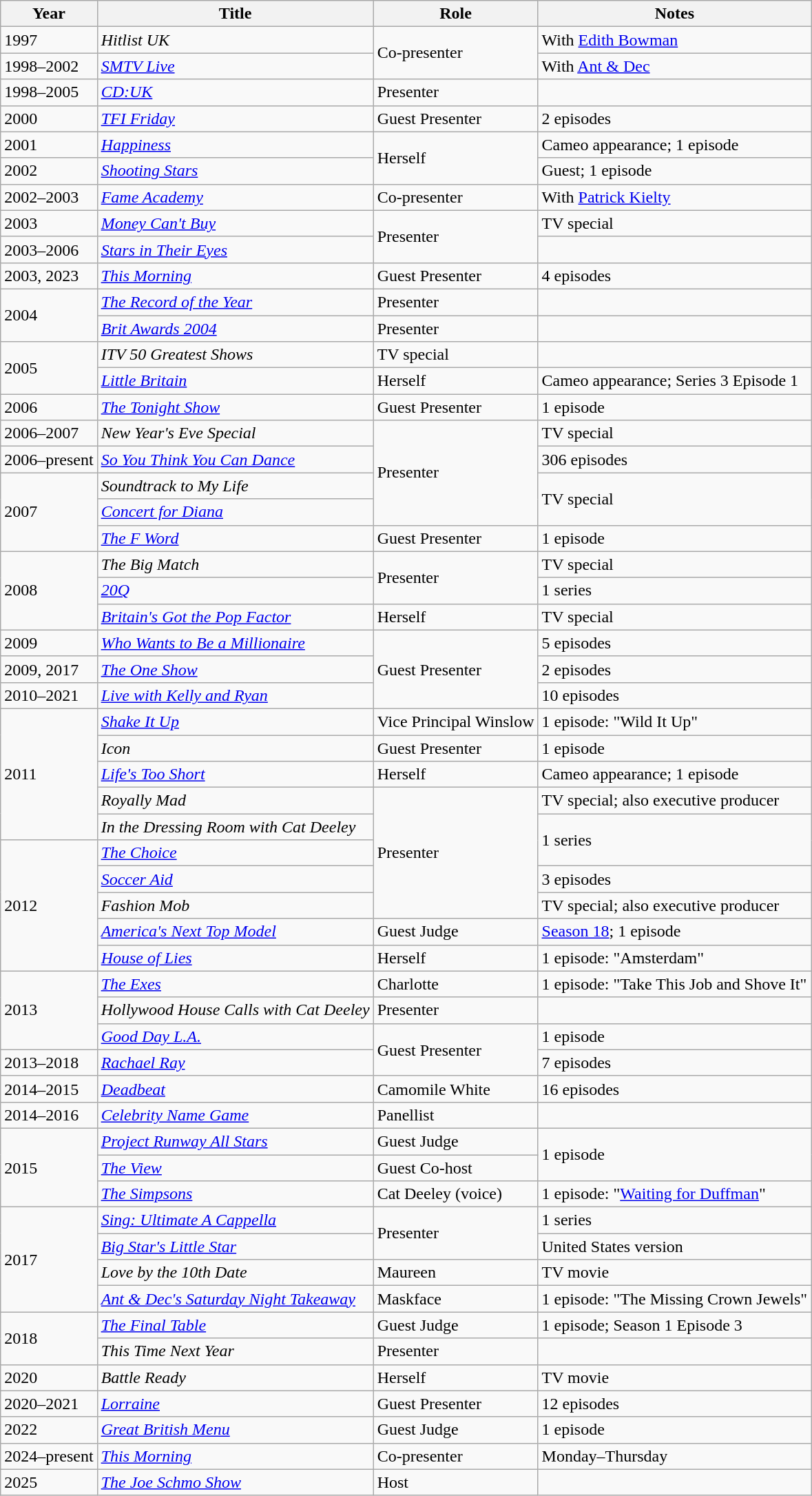<table class="wikitable">
<tr>
<th>Year</th>
<th>Title</th>
<th>Role</th>
<th>Notes</th>
</tr>
<tr>
<td>1997</td>
<td><em>Hitlist UK</em></td>
<td rowspan="2">Co-presenter</td>
<td>With <a href='#'>Edith Bowman</a></td>
</tr>
<tr>
<td>1998–2002</td>
<td><em><a href='#'>SMTV Live</a></em></td>
<td>With <a href='#'>Ant & Dec</a></td>
</tr>
<tr>
<td>1998–2005</td>
<td><em><a href='#'>CD:UK</a></em></td>
<td>Presenter</td>
<td></td>
</tr>
<tr>
<td>2000</td>
<td><em><a href='#'>TFI Friday</a></em></td>
<td>Guest Presenter</td>
<td>2 episodes</td>
</tr>
<tr>
<td>2001</td>
<td><a href='#'><em>Happiness</em></a></td>
<td rowspan="2">Herself</td>
<td>Cameo appearance; 1 episode</td>
</tr>
<tr>
<td>2002</td>
<td><a href='#'><em>Shooting Stars</em></a></td>
<td>Guest; 1 episode</td>
</tr>
<tr>
<td>2002–2003</td>
<td><em><a href='#'>Fame Academy</a></em></td>
<td>Co-presenter</td>
<td>With <a href='#'>Patrick Kielty</a></td>
</tr>
<tr>
<td>2003</td>
<td><em><a href='#'>Money Can't Buy</a></em></td>
<td rowspan="2">Presenter</td>
<td>TV special</td>
</tr>
<tr>
<td>2003–2006</td>
<td><em><a href='#'>Stars in Their Eyes</a></em></td>
<td></td>
</tr>
<tr>
<td>2003, 2023</td>
<td><a href='#'><em>This Morning</em></a></td>
<td>Guest Presenter</td>
<td>4 episodes</td>
</tr>
<tr>
<td rowspan="2">2004</td>
<td><em><a href='#'>The Record of the Year</a></em></td>
<td>Presenter</td>
<td></td>
</tr>
<tr>
<td><em><a href='#'>Brit Awards 2004</a></em></td>
<td>Presenter</td>
<td></td>
</tr>
<tr>
<td rowspan="2">2005</td>
<td><em>ITV 50 Greatest Shows</em></td>
<td>TV special</td>
<td></td>
</tr>
<tr>
<td><a href='#'><em>Little Britain</em></a></td>
<td>Herself</td>
<td>Cameo appearance; Series 3 Episode 1</td>
</tr>
<tr>
<td>2006</td>
<td><em><a href='#'>The Tonight Show</a></em></td>
<td>Guest Presenter</td>
<td>1 episode</td>
</tr>
<tr>
<td>2006–2007</td>
<td><em>New Year's Eve Special</em></td>
<td rowspan="4">Presenter</td>
<td>TV special</td>
</tr>
<tr>
<td>2006–present</td>
<td><a href='#'><em>So You Think You Can Dance</em></a></td>
<td>306 episodes</td>
</tr>
<tr>
<td rowspan="3">2007</td>
<td><em>Soundtrack to My Life</em></td>
<td rowspan="2">TV special</td>
</tr>
<tr>
<td><em><a href='#'>Concert for Diana</a></em></td>
</tr>
<tr>
<td><a href='#'><em>The F Word</em></a></td>
<td>Guest Presenter</td>
<td>1 episode</td>
</tr>
<tr>
<td rowspan="3">2008</td>
<td><em>The Big Match</em></td>
<td rowspan="2">Presenter</td>
<td>TV special</td>
</tr>
<tr>
<td><a href='#'><em>20Q</em></a></td>
<td>1 series</td>
</tr>
<tr>
<td><a href='#'><em>Britain's Got the Pop Factor</em></a></td>
<td>Herself</td>
<td>TV special</td>
</tr>
<tr>
<td>2009</td>
<td><a href='#'><em>Who Wants to Be a Millionaire</em></a></td>
<td rowspan="3">Guest Presenter</td>
<td>5 episodes</td>
</tr>
<tr>
<td>2009, 2017</td>
<td><em><a href='#'>The One Show</a></em></td>
<td>2 episodes</td>
</tr>
<tr>
<td>2010–2021</td>
<td><em><a href='#'>Live with Kelly and Ryan</a></em></td>
<td>10 episodes</td>
</tr>
<tr>
<td rowspan="5">2011</td>
<td><a href='#'><em>Shake It Up</em></a></td>
<td>Vice Principal Winslow</td>
<td>1 episode: "Wild It Up"</td>
</tr>
<tr>
<td><em>Icon</em></td>
<td>Guest Presenter</td>
<td>1 episode</td>
</tr>
<tr>
<td><a href='#'><em>Life's Too Short</em></a></td>
<td>Herself</td>
<td>Cameo appearance; 1 episode</td>
</tr>
<tr>
<td><em>Royally Mad</em></td>
<td rowspan="5">Presenter</td>
<td>TV special; also executive producer</td>
</tr>
<tr>
<td><em>In the Dressing Room with Cat Deeley</em></td>
<td rowspan="2">1 series</td>
</tr>
<tr>
<td rowspan="5">2012</td>
<td><a href='#'><em>The Choice</em></a></td>
</tr>
<tr>
<td><em><a href='#'>Soccer Aid</a></em></td>
<td>3 episodes</td>
</tr>
<tr>
<td><em>Fashion Mob</em></td>
<td>TV special; also executive producer</td>
</tr>
<tr>
<td><em><a href='#'>America's Next Top Model</a></em></td>
<td>Guest Judge</td>
<td><a href='#'>Season 18</a>; 1 episode</td>
</tr>
<tr>
<td><em><a href='#'>House of Lies</a></em></td>
<td>Herself</td>
<td>1 episode: "Amsterdam"</td>
</tr>
<tr>
<td rowspan="3">2013</td>
<td><em><a href='#'>The Exes</a></em></td>
<td>Charlotte</td>
<td>1 episode: "Take This Job and Shove It"</td>
</tr>
<tr>
<td><em>Hollywood House Calls with Cat Deeley</em></td>
<td>Presenter</td>
<td></td>
</tr>
<tr>
<td><em><a href='#'>Good Day L.A.</a></em></td>
<td rowspan="2">Guest Presenter</td>
<td>1 episode</td>
</tr>
<tr>
<td>2013–2018</td>
<td><a href='#'><em>Rachael Ray</em></a></td>
<td>7 episodes</td>
</tr>
<tr>
<td>2014–2015</td>
<td><a href='#'><em>Deadbeat</em></a></td>
<td>Camomile White</td>
<td>16 episodes</td>
</tr>
<tr>
<td>2014–2016</td>
<td><a href='#'><em>Celebrity Name Game</em></a></td>
<td>Panellist</td>
<td></td>
</tr>
<tr>
<td rowspan="3">2015</td>
<td><em><a href='#'>Project Runway All Stars</a></em></td>
<td>Guest Judge</td>
<td rowspan="2">1 episode</td>
</tr>
<tr>
<td><a href='#'><em>The View</em></a></td>
<td>Guest Co-host</td>
</tr>
<tr>
<td><em><a href='#'>The Simpsons</a></em></td>
<td>Cat Deeley (voice)</td>
<td>1 episode: "<a href='#'>Waiting for Duffman</a>"</td>
</tr>
<tr>
<td rowspan="4">2017</td>
<td><em><a href='#'>Sing: Ultimate A Cappella</a></em></td>
<td rowspan="2">Presenter</td>
<td>1 series</td>
</tr>
<tr>
<td><em><a href='#'>Big Star's Little Star</a></em></td>
<td>United States version</td>
</tr>
<tr>
<td><em>Love by the 10th Date</em></td>
<td>Maureen</td>
<td>TV movie</td>
</tr>
<tr>
<td><em><a href='#'>Ant & Dec's Saturday Night Takeaway</a></em></td>
<td>Maskface</td>
<td>1 episode: "The Missing Crown Jewels"</td>
</tr>
<tr>
<td rowspan="2">2018</td>
<td><em><a href='#'>The Final Table</a></em></td>
<td>Guest Judge</td>
<td>1 episode; Season 1 Episode 3</td>
</tr>
<tr>
<td><em>This Time Next Year</em></td>
<td>Presenter</td>
<td></td>
</tr>
<tr>
<td>2020</td>
<td><em>Battle Ready</em></td>
<td>Herself</td>
<td>TV movie</td>
</tr>
<tr>
<td>2020–2021</td>
<td><a href='#'><em>Lorraine</em></a></td>
<td>Guest Presenter</td>
<td>12 episodes</td>
</tr>
<tr>
<td>2022</td>
<td><em><a href='#'>Great British Menu</a></em></td>
<td>Guest Judge</td>
<td>1 episode</td>
</tr>
<tr>
<td>2024–present</td>
<td><a href='#'><em>This Morning</em></a></td>
<td>Co-presenter</td>
<td>Monday–Thursday</td>
</tr>
<tr>
<td>2025</td>
<td><em><a href='#'>The Joe Schmo Show</a></em></td>
<td>Host</td>
<td></td>
</tr>
</table>
